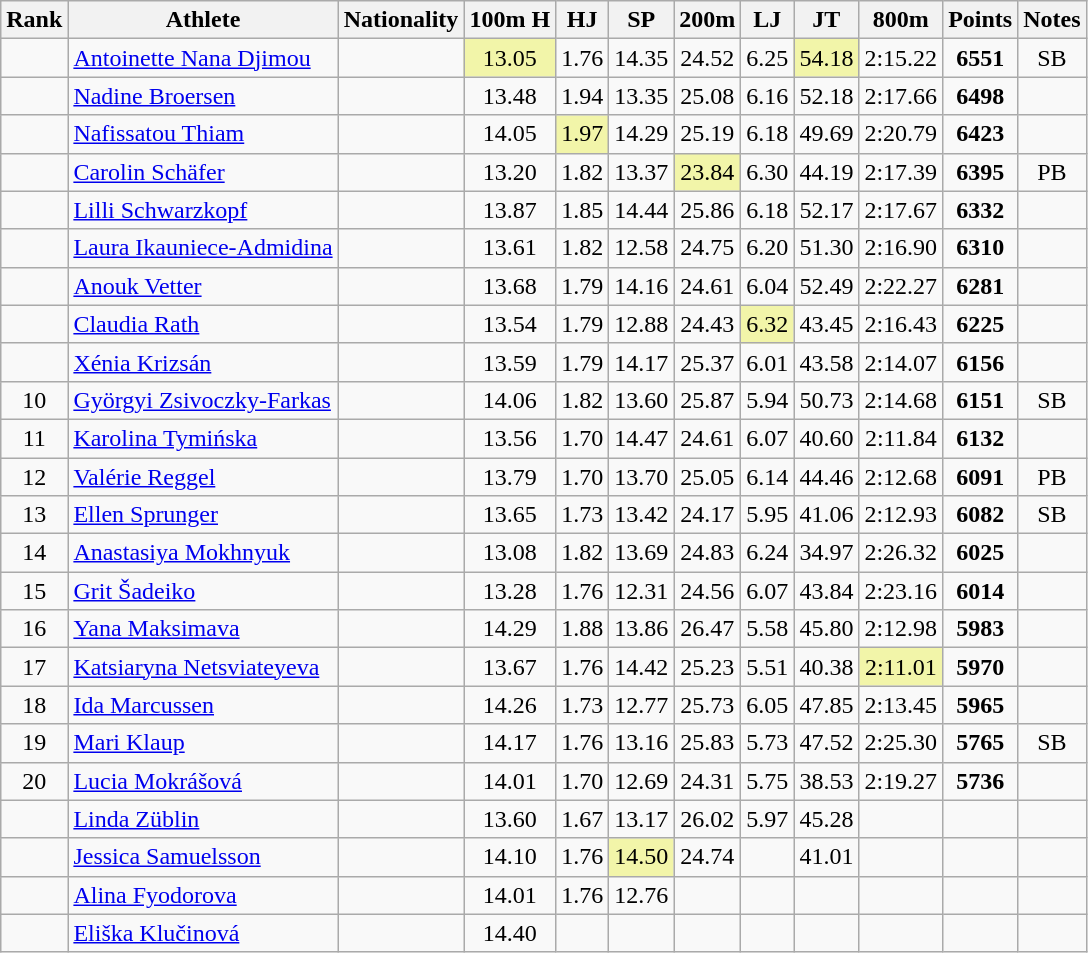<table class="wikitable sortable" style=" text-align:center;">
<tr>
<th>Rank</th>
<th>Athlete</th>
<th>Nationality</th>
<th>100m H</th>
<th>HJ</th>
<th>SP</th>
<th>200m</th>
<th>LJ</th>
<th>JT</th>
<th>800m</th>
<th>Points</th>
<th>Notes</th>
</tr>
<tr>
<td></td>
<td align=left><a href='#'>Antoinette Nana Djimou</a></td>
<td align=left></td>
<td bgcolor=#F2F5A9>13.05</td>
<td>1.76</td>
<td>14.35</td>
<td>24.52</td>
<td>6.25</td>
<td bgcolor=#F2F5A9>54.18</td>
<td>2:15.22</td>
<td><strong>6551</strong></td>
<td>SB</td>
</tr>
<tr>
<td></td>
<td align=left><a href='#'>Nadine Broersen</a></td>
<td align=left></td>
<td>13.48</td>
<td>1.94</td>
<td>13.35</td>
<td>25.08</td>
<td>6.16</td>
<td>52.18</td>
<td>2:17.66</td>
<td><strong>6498</strong></td>
<td></td>
</tr>
<tr>
<td></td>
<td align=left><a href='#'>Nafissatou Thiam</a></td>
<td align=left></td>
<td>14.05</td>
<td bgcolor=#F2F5A9>1.97</td>
<td>14.29</td>
<td>25.19</td>
<td>6.18</td>
<td>49.69</td>
<td>2:20.79</td>
<td><strong>6423</strong></td>
<td></td>
</tr>
<tr>
<td></td>
<td align=left><a href='#'>Carolin Schäfer</a></td>
<td align=left></td>
<td>13.20</td>
<td>1.82</td>
<td>13.37</td>
<td bgcolor=#F2F5A9>23.84</td>
<td>6.30</td>
<td>44.19</td>
<td>2:17.39</td>
<td><strong>6395</strong></td>
<td>PB</td>
</tr>
<tr>
<td></td>
<td align=left><a href='#'>Lilli Schwarzkopf</a></td>
<td align=left></td>
<td>13.87</td>
<td>1.85</td>
<td>14.44</td>
<td>25.86</td>
<td>6.18</td>
<td>52.17</td>
<td>2:17.67</td>
<td><strong>6332</strong></td>
<td></td>
</tr>
<tr>
<td></td>
<td align=left><a href='#'>Laura Ikauniece-Admidina</a></td>
<td align=left></td>
<td>13.61</td>
<td>1.82</td>
<td>12.58</td>
<td>24.75</td>
<td>6.20</td>
<td>51.30</td>
<td>2:16.90</td>
<td><strong>6310</strong></td>
<td></td>
</tr>
<tr>
<td></td>
<td align=left><a href='#'>Anouk Vetter</a></td>
<td align=left></td>
<td>13.68</td>
<td>1.79</td>
<td>14.16</td>
<td>24.61</td>
<td>6.04</td>
<td>52.49</td>
<td>2:22.27</td>
<td><strong>6281</strong></td>
<td></td>
</tr>
<tr>
<td></td>
<td align=left><a href='#'>Claudia Rath</a></td>
<td align=left></td>
<td>13.54</td>
<td>1.79</td>
<td>12.88</td>
<td>24.43</td>
<td bgcolor=#F2F5A9>6.32</td>
<td>43.45</td>
<td>2:16.43</td>
<td><strong>6225</strong></td>
<td></td>
</tr>
<tr>
<td></td>
<td align=left><a href='#'>Xénia Krizsán</a></td>
<td align=left></td>
<td>13.59</td>
<td>1.79</td>
<td>14.17</td>
<td>25.37</td>
<td>6.01</td>
<td>43.58</td>
<td>2:14.07</td>
<td><strong>6156</strong></td>
<td></td>
</tr>
<tr>
<td>10</td>
<td align=left><a href='#'>Györgyi Zsivoczky-Farkas</a></td>
<td align=left></td>
<td>14.06</td>
<td>1.82</td>
<td>13.60</td>
<td>25.87</td>
<td>5.94</td>
<td>50.73</td>
<td>2:14.68</td>
<td><strong>6151</strong></td>
<td>SB</td>
</tr>
<tr>
<td>11</td>
<td align=left><a href='#'>Karolina Tymińska</a></td>
<td align=left></td>
<td>13.56</td>
<td>1.70</td>
<td>14.47</td>
<td>24.61</td>
<td>6.07</td>
<td>40.60</td>
<td>2:11.84</td>
<td><strong>6132</strong></td>
<td></td>
</tr>
<tr>
<td>12</td>
<td align=left><a href='#'>Valérie Reggel</a></td>
<td align=left></td>
<td>13.79</td>
<td>1.70</td>
<td>13.70</td>
<td>25.05</td>
<td>6.14</td>
<td>44.46</td>
<td>2:12.68</td>
<td><strong>6091</strong></td>
<td>PB</td>
</tr>
<tr>
<td>13</td>
<td align=left><a href='#'>Ellen Sprunger</a></td>
<td align=left></td>
<td>13.65</td>
<td>1.73</td>
<td>13.42</td>
<td>24.17</td>
<td>5.95</td>
<td>41.06</td>
<td>2:12.93</td>
<td><strong>6082</strong></td>
<td>SB</td>
</tr>
<tr>
<td>14</td>
<td align=left><a href='#'>Anastasiya Mokhnyuk</a></td>
<td align=left></td>
<td>13.08</td>
<td>1.82</td>
<td>13.69</td>
<td>24.83</td>
<td>6.24</td>
<td>34.97</td>
<td>2:26.32</td>
<td><strong>6025</strong></td>
<td></td>
</tr>
<tr>
<td>15</td>
<td align=left><a href='#'>Grit Šadeiko</a></td>
<td align=left></td>
<td>13.28</td>
<td>1.76</td>
<td>12.31</td>
<td>24.56</td>
<td>6.07</td>
<td>43.84</td>
<td>2:23.16</td>
<td><strong>6014</strong></td>
<td></td>
</tr>
<tr>
<td>16</td>
<td align=left><a href='#'>Yana Maksimava</a></td>
<td align=left></td>
<td>14.29</td>
<td>1.88</td>
<td>13.86</td>
<td>26.47</td>
<td>5.58</td>
<td>45.80</td>
<td>2:12.98</td>
<td><strong>5983</strong></td>
<td></td>
</tr>
<tr>
<td>17</td>
<td align=left><a href='#'>Katsiaryna Netsviateyeva</a></td>
<td align=left></td>
<td>13.67</td>
<td>1.76</td>
<td>14.42</td>
<td>25.23</td>
<td>5.51</td>
<td>40.38</td>
<td bgcolor=#F2F5A9>2:11.01</td>
<td><strong>5970</strong></td>
<td></td>
</tr>
<tr>
<td>18</td>
<td align=left><a href='#'>Ida Marcussen</a></td>
<td align=left></td>
<td>14.26</td>
<td>1.73</td>
<td>12.77</td>
<td>25.73</td>
<td>6.05</td>
<td>47.85</td>
<td>2:13.45</td>
<td><strong>5965</strong></td>
<td></td>
</tr>
<tr>
<td>19</td>
<td align=left><a href='#'>Mari Klaup</a></td>
<td align=left></td>
<td>14.17</td>
<td>1.76</td>
<td>13.16</td>
<td>25.83</td>
<td>5.73</td>
<td>47.52</td>
<td>2:25.30</td>
<td><strong>5765</strong></td>
<td>SB</td>
</tr>
<tr>
<td>20</td>
<td align=left><a href='#'>Lucia Mokrášová</a></td>
<td align=left></td>
<td>14.01</td>
<td>1.70</td>
<td>12.69</td>
<td>24.31</td>
<td>5.75</td>
<td>38.53</td>
<td>2:19.27</td>
<td><strong>5736</strong></td>
<td></td>
</tr>
<tr>
<td></td>
<td align=left><a href='#'>Linda Züblin</a></td>
<td align=left></td>
<td>13.60</td>
<td>1.67</td>
<td>13.17</td>
<td>26.02</td>
<td>5.97</td>
<td>45.28</td>
<td></td>
<td><strong></strong></td>
<td></td>
</tr>
<tr>
<td></td>
<td align=left><a href='#'>Jessica Samuelsson</a></td>
<td align=left></td>
<td>14.10</td>
<td>1.76</td>
<td bgcolor=#F2F5A9>14.50</td>
<td>24.74</td>
<td></td>
<td>41.01</td>
<td></td>
<td><strong></strong></td>
<td></td>
</tr>
<tr>
<td></td>
<td align=left><a href='#'>Alina Fyodorova</a></td>
<td align=left></td>
<td>14.01</td>
<td>1.76</td>
<td>12.76</td>
<td></td>
<td></td>
<td></td>
<td></td>
<td><strong></strong></td>
<td></td>
</tr>
<tr>
<td></td>
<td align=left><a href='#'>Eliška Klučinová</a></td>
<td align=left></td>
<td>14.40</td>
<td></td>
<td></td>
<td></td>
<td></td>
<td></td>
<td></td>
<td><strong></strong></td>
<td></td>
</tr>
</table>
